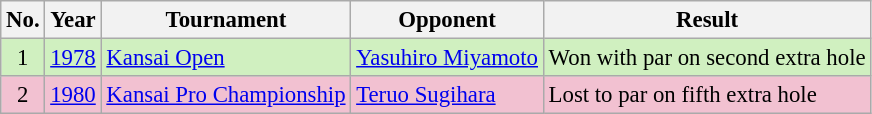<table class="wikitable" style="font-size:95%;">
<tr>
<th>No.</th>
<th>Year</th>
<th>Tournament</th>
<th>Opponent</th>
<th>Result</th>
</tr>
<tr style="background:#D0F0C0;">
<td align=center>1</td>
<td><a href='#'>1978</a></td>
<td><a href='#'>Kansai Open</a></td>
<td> <a href='#'>Yasuhiro Miyamoto</a></td>
<td>Won with par on second extra hole</td>
</tr>
<tr style="background:#F2C1D1;">
<td align=center>2</td>
<td><a href='#'>1980</a></td>
<td><a href='#'>Kansai Pro Championship</a></td>
<td> <a href='#'>Teruo Sugihara</a></td>
<td>Lost to par on fifth extra hole</td>
</tr>
</table>
